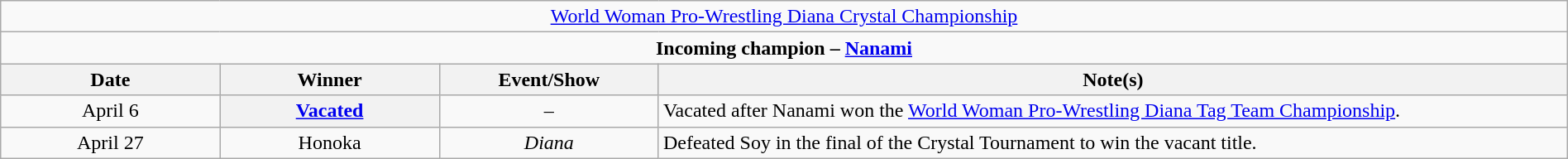<table class="wikitable" style="text-align:center; width:100%;">
<tr>
<td colspan="4" style="text-align: center;"><a href='#'>World Woman Pro-Wrestling Diana Crystal Championship</a></td>
</tr>
<tr>
<td colspan="4" style="text-align: center;"><strong>Incoming champion – <a href='#'>Nanami</a></strong></td>
</tr>
<tr>
<th width=14%>Date</th>
<th width=14%>Winner</th>
<th width=14%>Event/Show</th>
<th width=58%>Note(s)</th>
</tr>
<tr>
<td>April 6</td>
<th><a href='#'>Vacated</a></th>
<td>–</td>
<td align=left>Vacated after Nanami won the <a href='#'>World Woman Pro-Wrestling Diana Tag Team Championship</a>.</td>
</tr>
<tr>
<td>April 27</td>
<td>Honoka</td>
<td><em>Diana</em></td>
<td align=left>Defeated Soy in the final of the Crystal Tournament to win the vacant title.</td>
</tr>
</table>
